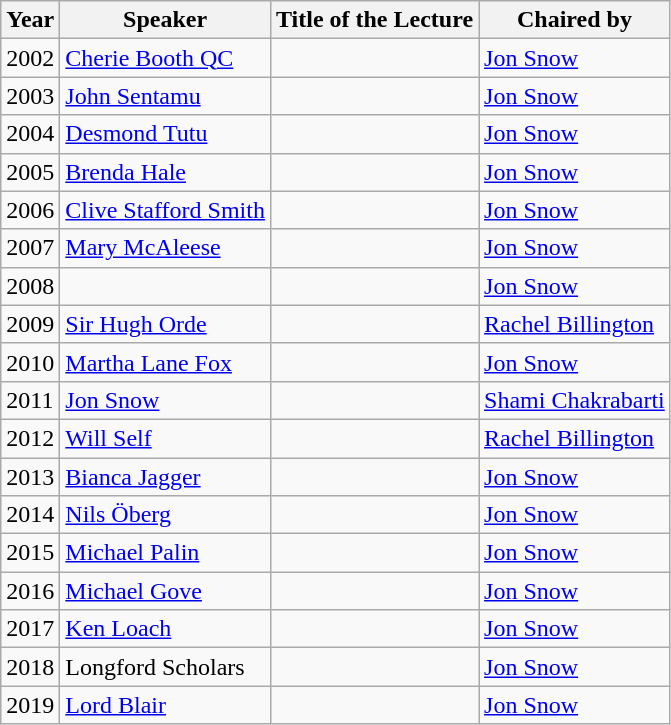<table class="wikitable" | "borders:none;" cellspacing="0" cellpadding="0">
<tr>
<th>Year</th>
<th>Speaker</th>
<th>Title of the Lecture</th>
<th>Chaired by</th>
</tr>
<tr>
<td>2002</td>
<td><a href='#'>Cherie Booth QC</a></td>
<td></td>
<td><a href='#'>Jon Snow</a></td>
</tr>
<tr>
<td>2003</td>
<td><a href='#'>John Sentamu</a></td>
<td></td>
<td><a href='#'>Jon Snow</a></td>
</tr>
<tr>
<td>2004</td>
<td><a href='#'>Desmond Tutu</a></td>
<td></td>
<td><a href='#'>Jon Snow</a></td>
</tr>
<tr>
<td>2005</td>
<td><a href='#'>Brenda Hale</a></td>
<td></td>
<td><a href='#'>Jon Snow</a></td>
</tr>
<tr>
<td>2006</td>
<td><a href='#'>Clive Stafford Smith</a></td>
<td></td>
<td><a href='#'>Jon Snow</a></td>
</tr>
<tr>
<td>2007</td>
<td><a href='#'>Mary McAleese</a></td>
<td></td>
<td><a href='#'>Jon Snow</a></td>
</tr>
<tr>
<td>2008</td>
<td></td>
<td></td>
<td><a href='#'>Jon Snow</a></td>
</tr>
<tr>
<td>2009</td>
<td><a href='#'>Sir Hugh Orde</a></td>
<td></td>
<td><a href='#'>Rachel Billington</a></td>
</tr>
<tr>
<td>2010</td>
<td><a href='#'>Martha Lane Fox</a></td>
<td></td>
<td><a href='#'>Jon Snow</a></td>
</tr>
<tr>
<td>2011</td>
<td><a href='#'>Jon Snow</a></td>
<td></td>
<td><a href='#'>Shami Chakrabarti</a></td>
</tr>
<tr>
<td>2012</td>
<td><a href='#'>Will Self</a></td>
<td></td>
<td><a href='#'>Rachel Billington</a></td>
</tr>
<tr>
<td>2013</td>
<td><a href='#'>Bianca Jagger</a></td>
<td></td>
<td><a href='#'>Jon Snow</a></td>
</tr>
<tr>
<td>2014</td>
<td><a href='#'>Nils Öberg</a></td>
<td></td>
<td><a href='#'>Jon Snow</a></td>
</tr>
<tr>
<td>2015</td>
<td><a href='#'>Michael Palin</a></td>
<td></td>
<td><a href='#'>Jon Snow</a></td>
</tr>
<tr>
<td>2016</td>
<td><a href='#'>Michael Gove</a></td>
<td></td>
<td><a href='#'>Jon Snow</a></td>
</tr>
<tr>
<td>2017</td>
<td><a href='#'>Ken Loach</a></td>
<td></td>
<td><a href='#'>Jon Snow</a></td>
</tr>
<tr>
<td>2018</td>
<td>Longford Scholars</td>
<td></td>
<td><a href='#'>Jon Snow</a></td>
</tr>
<tr>
<td>2019</td>
<td><a href='#'>Lord Blair</a></td>
<td></td>
<td><a href='#'>Jon Snow</a></td>
</tr>
</table>
